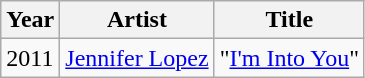<table class="wikitable sortable">
<tr>
<th>Year</th>
<th>Artist</th>
<th>Title</th>
</tr>
<tr>
<td>2011</td>
<td><a href='#'>Jennifer Lopez</a></td>
<td>"<a href='#'>I'm Into You</a>"</td>
</tr>
</table>
